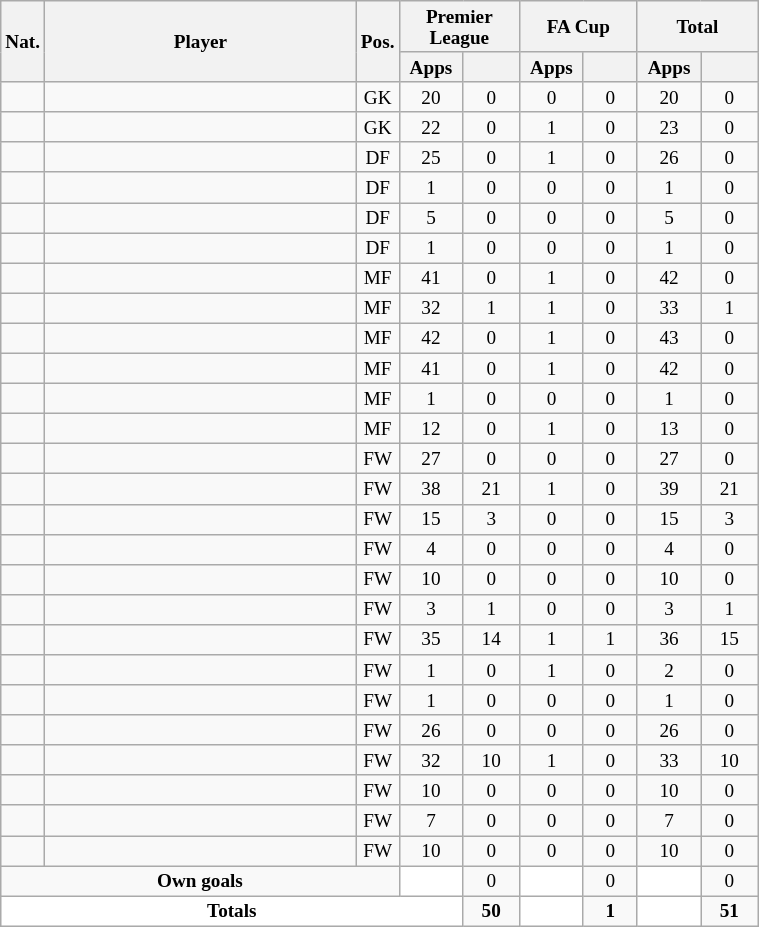<table class="wikitable sortable alternance"  style="font-size:80%; text-align:center; line-height:14px; width:40%;">
<tr>
<th rowspan="2" style="width:10px;">Nat.</th>
<th rowspan="2" scope="col" style="width:275px;">Player</th>
<th rowspan="2" style="width:10px;">Pos.</th>
<th colspan="2">Premier League</th>
<th colspan="2">FA Cup</th>
<th colspan="2">Total</th>
</tr>
<tr style="text-align:center;">
<th width=40>Apps</th>
<th width=40></th>
<th width=40>Apps</th>
<th width=40></th>
<th width=40>Apps</th>
<th width=40></th>
</tr>
<tr>
<td></td>
<td></td>
<td>GK</td>
<td>20</td>
<td>0</td>
<td>0</td>
<td>0</td>
<td>20</td>
<td>0</td>
</tr>
<tr>
<td></td>
<td></td>
<td>GK</td>
<td>22</td>
<td>0</td>
<td>1</td>
<td>0</td>
<td>23</td>
<td>0</td>
</tr>
<tr>
<td></td>
<td></td>
<td>DF</td>
<td>25</td>
<td>0</td>
<td>1</td>
<td>0</td>
<td>26</td>
<td>0</td>
</tr>
<tr>
<td></td>
<td></td>
<td>DF</td>
<td>1</td>
<td>0</td>
<td>0</td>
<td>0</td>
<td>1</td>
<td>0</td>
</tr>
<tr>
<td></td>
<td></td>
<td>DF</td>
<td>5</td>
<td>0</td>
<td>0</td>
<td>0</td>
<td>5</td>
<td>0</td>
</tr>
<tr>
<td></td>
<td></td>
<td>DF</td>
<td>1</td>
<td>0</td>
<td>0</td>
<td>0</td>
<td>1</td>
<td>0</td>
</tr>
<tr>
<td></td>
<td></td>
<td>MF</td>
<td>41</td>
<td>0</td>
<td>1</td>
<td>0</td>
<td>42</td>
<td>0</td>
</tr>
<tr>
<td></td>
<td></td>
<td>MF</td>
<td>32</td>
<td>1</td>
<td>1</td>
<td>0</td>
<td>33</td>
<td>1</td>
</tr>
<tr>
<td></td>
<td></td>
<td>MF</td>
<td>42</td>
<td>0</td>
<td>1</td>
<td>0</td>
<td>43</td>
<td>0</td>
</tr>
<tr>
<td></td>
<td></td>
<td>MF</td>
<td>41</td>
<td>0</td>
<td>1</td>
<td>0</td>
<td>42</td>
<td>0</td>
</tr>
<tr>
<td></td>
<td></td>
<td>MF</td>
<td>1</td>
<td>0</td>
<td>0</td>
<td>0</td>
<td>1</td>
<td>0</td>
</tr>
<tr>
<td></td>
<td></td>
<td>MF</td>
<td>12</td>
<td>0</td>
<td>1</td>
<td>0</td>
<td>13</td>
<td>0</td>
</tr>
<tr>
<td></td>
<td></td>
<td>FW</td>
<td>27</td>
<td>0</td>
<td>0</td>
<td>0</td>
<td>27</td>
<td>0</td>
</tr>
<tr>
<td></td>
<td></td>
<td>FW</td>
<td>38</td>
<td>21</td>
<td>1</td>
<td>0</td>
<td>39</td>
<td>21</td>
</tr>
<tr>
<td></td>
<td></td>
<td>FW</td>
<td>15</td>
<td>3</td>
<td>0</td>
<td>0</td>
<td>15</td>
<td>3</td>
</tr>
<tr>
<td></td>
<td></td>
<td>FW</td>
<td>4</td>
<td>0</td>
<td>0</td>
<td>0</td>
<td>4</td>
<td>0</td>
</tr>
<tr>
<td></td>
<td></td>
<td>FW</td>
<td>10</td>
<td>0</td>
<td>0</td>
<td>0</td>
<td>10</td>
<td>0</td>
</tr>
<tr>
<td></td>
<td></td>
<td>FW</td>
<td>3</td>
<td>1</td>
<td>0</td>
<td>0</td>
<td>3</td>
<td>1</td>
</tr>
<tr>
<td></td>
<td></td>
<td>FW</td>
<td>35</td>
<td>14</td>
<td>1</td>
<td>1</td>
<td>36</td>
<td>15</td>
</tr>
<tr>
<td></td>
<td></td>
<td>FW</td>
<td>1</td>
<td>0</td>
<td>1</td>
<td>0</td>
<td>2</td>
<td>0</td>
</tr>
<tr>
<td></td>
<td></td>
<td>FW</td>
<td>1</td>
<td>0</td>
<td>0</td>
<td>0</td>
<td>1</td>
<td>0</td>
</tr>
<tr>
<td></td>
<td></td>
<td>FW</td>
<td>26</td>
<td>0</td>
<td>0</td>
<td>0</td>
<td>26</td>
<td>0</td>
</tr>
<tr>
<td></td>
<td></td>
<td>FW</td>
<td>32</td>
<td>10</td>
<td>1</td>
<td>0</td>
<td>33</td>
<td>10</td>
</tr>
<tr>
<td></td>
<td></td>
<td>FW</td>
<td>10</td>
<td>0</td>
<td>0</td>
<td>0</td>
<td>10</td>
<td>0</td>
</tr>
<tr>
<td></td>
<td></td>
<td>FW</td>
<td>7</td>
<td>0</td>
<td>0</td>
<td>0</td>
<td>7</td>
<td>0</td>
</tr>
<tr>
<td></td>
<td></td>
<td>FW</td>
<td>10</td>
<td>0</td>
<td>0</td>
<td>0</td>
<td>10</td>
<td>0</td>
</tr>
<tr class="sortbottom">
<td colspan="3"><strong>Own goals</strong></td>
<td ! style="background:white; text-align: center;"></td>
<td>0</td>
<td ! style="background:white; text-align: center;"></td>
<td>0</td>
<td ! style="background:white; text-align: center;"></td>
<td>0</td>
</tr>
<tr class="sortbottom">
<td colspan="4"  style="background:white; text-align: center;"><strong>Totals</strong></td>
<td><strong>50</strong></td>
<td ! rowspan="2" style="background:white; text-align: center;"></td>
<td><strong>1</strong></td>
<td ! rowspan="2" style="background:white; text-align: center;"></td>
<td><strong>51</strong></td>
</tr>
</table>
